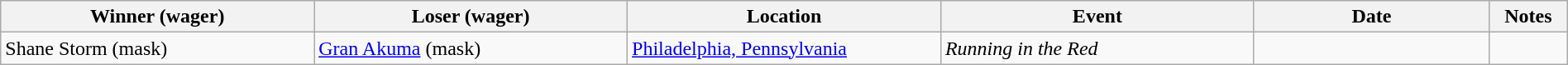<table class="wikitable sortable" width=100%>
<tr>
<th width=20%>Winner (wager)</th>
<th width=20%>Loser (wager)</th>
<th width=20%>Location</th>
<th width=20%>Event</th>
<th width=15%>Date</th>
<th width=5%>Notes</th>
</tr>
<tr>
<td>Shane Storm (mask)</td>
<td><a href='#'>Gran Akuma</a> (mask)</td>
<td><a href='#'>Philadelphia, Pennsylvania</a></td>
<td><em>Running in the Red</em></td>
<td></td>
<td></td>
</tr>
</table>
